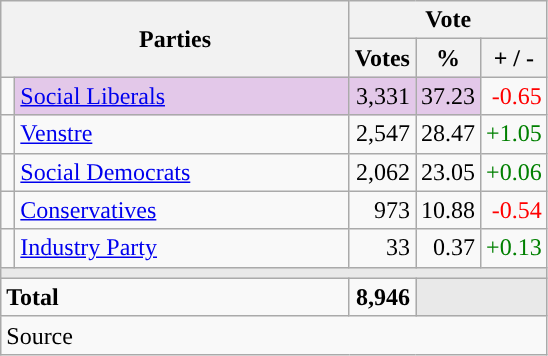<table class="wikitable" style="text-align:right;">
<tr>
<th style="text-align:centre;" rowspan="2" colspan="2" width="225">Parties</th>
<th colspan="3">Vote</th>
</tr>
<tr>
<th width="15">Votes</th>
<th width="15">%</th>
<th width="15">+ / -</th>
</tr>
<tr>
<td width="2" style="color:inherit;background:"></td>
<td bgcolor=#e3c8e9  align="left"><a href='#'>Social Liberals</a></td>
<td bgcolor=#e3c8e9>3,331</td>
<td bgcolor=#e3c8e9>37.23</td>
<td style=color:red;>-0.65</td>
</tr>
<tr>
<td width="2" style="color:inherit;background:"></td>
<td align="left"><a href='#'>Venstre</a></td>
<td>2,547</td>
<td>28.47</td>
<td style=color:green;>+1.05</td>
</tr>
<tr>
<td width="2" style="color:inherit;background:"></td>
<td align="left"><a href='#'>Social Democrats</a></td>
<td>2,062</td>
<td>23.05</td>
<td style=color:green;>+0.06</td>
</tr>
<tr>
<td width="2" style="color:inherit;background:"></td>
<td align="left"><a href='#'>Conservatives</a></td>
<td>973</td>
<td>10.88</td>
<td style=color:red;>-0.54</td>
</tr>
<tr>
<td width="2" style="color:inherit;background:"></td>
<td align="left"><a href='#'>Industry Party</a></td>
<td>33</td>
<td>0.37</td>
<td style=color:green;>+0.13</td>
</tr>
<tr>
<td colspan="7" bgcolor="#E9E9E9"></td>
</tr>
<tr>
<td align="left" colspan="2"><strong>Total</strong></td>
<td><strong>8,946</strong></td>
<td bgcolor="#E9E9E9" colspan="2"></td>
</tr>
<tr>
<td align="left" colspan="6">Source</td>
</tr>
</table>
